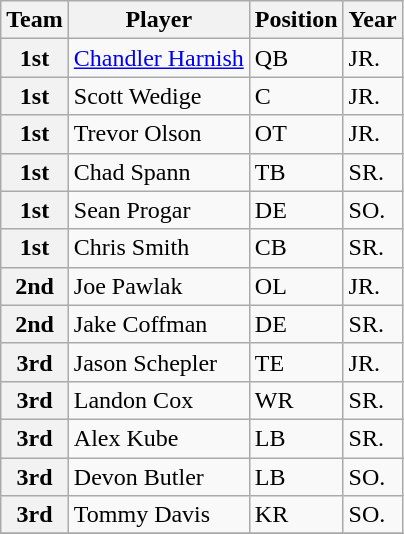<table class="wikitable">
<tr>
<th>Team</th>
<th>Player</th>
<th>Position</th>
<th>Year</th>
</tr>
<tr>
<th rowspan="1">1st</th>
<td><a href='#'>Chandler Harnish</a></td>
<td>QB</td>
<td>JR.</td>
</tr>
<tr>
<th rowspan="1">1st</th>
<td>Scott Wedige</td>
<td>C</td>
<td>JR.</td>
</tr>
<tr>
<th rowspan="1">1st</th>
<td>Trevor Olson</td>
<td>OT</td>
<td>JR.</td>
</tr>
<tr>
<th rowspan="1">1st</th>
<td>Chad Spann</td>
<td>TB</td>
<td>SR.</td>
</tr>
<tr>
<th rowspan="1">1st</th>
<td>Sean Progar</td>
<td>DE</td>
<td>SO.</td>
</tr>
<tr>
<th rowspan="1">1st</th>
<td>Chris Smith</td>
<td>CB</td>
<td>SR.</td>
</tr>
<tr>
<th rowspan="1">2nd</th>
<td>Joe Pawlak</td>
<td>OL</td>
<td>JR.</td>
</tr>
<tr>
<th rowspan="1">2nd</th>
<td>Jake Coffman</td>
<td>DE</td>
<td>SR.</td>
</tr>
<tr>
<th rowspan="1">3rd</th>
<td>Jason Schepler</td>
<td>TE</td>
<td>JR.</td>
</tr>
<tr>
<th rowspan="1">3rd</th>
<td>Landon Cox</td>
<td>WR</td>
<td>SR.</td>
</tr>
<tr>
<th rowspan="1">3rd</th>
<td>Alex Kube</td>
<td>LB</td>
<td>SR.</td>
</tr>
<tr>
<th rowspan="1">3rd</th>
<td>Devon Butler</td>
<td>LB</td>
<td>SO.</td>
</tr>
<tr>
<th rowspan="1">3rd</th>
<td>Tommy Davis</td>
<td>KR</td>
<td>SO.</td>
</tr>
<tr>
</tr>
</table>
